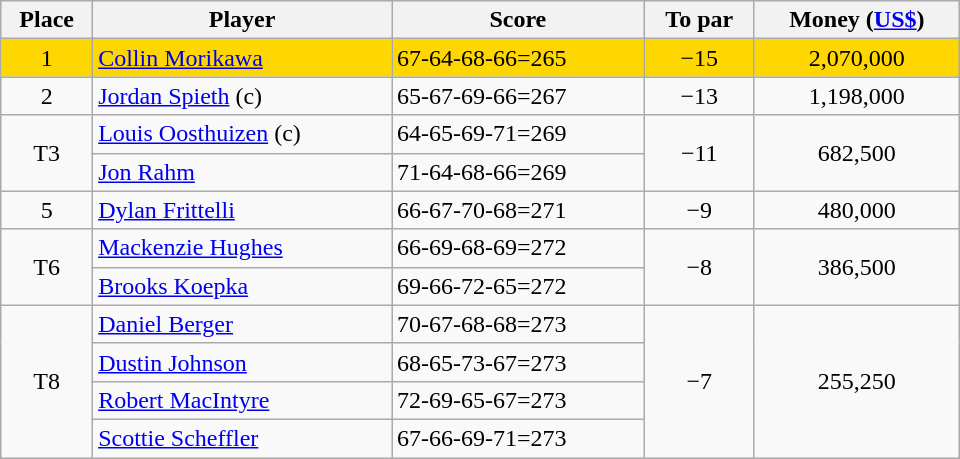<table class="wikitable" style="width:40em; margin-bottom:0">
<tr>
<th>Place</th>
<th>Player</th>
<th>Score</th>
<th>To par</th>
<th>Money (<a href='#'>US$</a>)</th>
</tr>
<tr style="background:gold">
<td align=center>1</td>
<td> <a href='#'>Collin Morikawa</a></td>
<td>67-64-68-66=265</td>
<td align=center>−15</td>
<td align=center>2,070,000</td>
</tr>
<tr>
<td align=center>2</td>
<td> <a href='#'>Jordan Spieth</a> (c)</td>
<td>65-67-69-66=267</td>
<td align=center>−13</td>
<td align=center>1,198,000</td>
</tr>
<tr>
<td rowspan=2 align=center>T3</td>
<td> <a href='#'>Louis Oosthuizen</a> (c)</td>
<td>64-65-69-71=269</td>
<td rowspan=2 align=center>−11</td>
<td rowspan=2 align=center>682,500</td>
</tr>
<tr>
<td> <a href='#'>Jon Rahm</a></td>
<td>71-64-68-66=269</td>
</tr>
<tr>
<td align=center>5</td>
<td> <a href='#'>Dylan Frittelli</a></td>
<td>66-67-70-68=271</td>
<td align=center>−9</td>
<td align=center>480,000</td>
</tr>
<tr>
<td rowspan=2 align=center>T6</td>
<td> <a href='#'>Mackenzie Hughes</a></td>
<td>66-69-68-69=272</td>
<td rowspan=2 align=center>−8</td>
<td rowspan=2 align=center>386,500</td>
</tr>
<tr>
<td> <a href='#'>Brooks Koepka</a></td>
<td>69-66-72-65=272</td>
</tr>
<tr>
<td rowspan=4 align=center>T8</td>
<td> <a href='#'>Daniel Berger</a></td>
<td>70-67-68-68=273</td>
<td rowspan=4 align=center>−7</td>
<td rowspan=4 align=center>255,250</td>
</tr>
<tr>
<td> <a href='#'>Dustin Johnson</a></td>
<td>68-65-73-67=273</td>
</tr>
<tr>
<td> <a href='#'>Robert MacIntyre</a></td>
<td>72-69-65-67=273</td>
</tr>
<tr>
<td> <a href='#'>Scottie Scheffler</a></td>
<td>67-66-69-71=273</td>
</tr>
</table>
